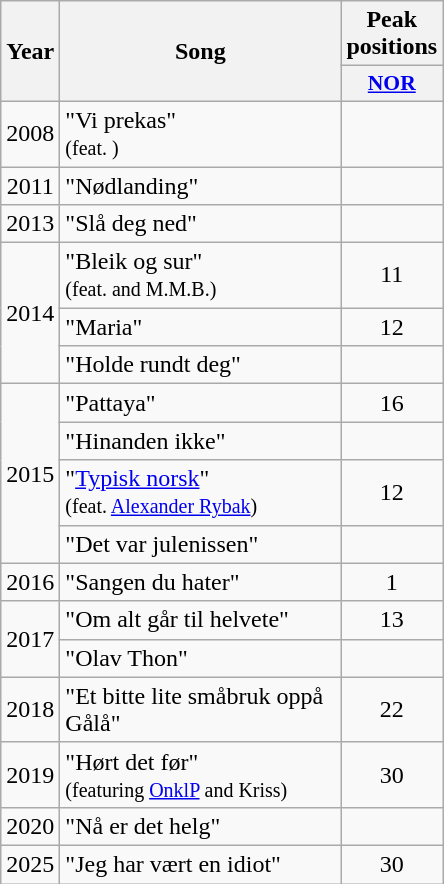<table class="wikitable">
<tr>
<th align="center" rowspan="2" width="10">Year</th>
<th align="center" rowspan="2" width="180">Song</th>
<th align="center" colspan="1" width="20">Peak positions</th>
</tr>
<tr>
<th scope="col" style="width:3em;font-size:90%;"><a href='#'>NOR</a><br></th>
</tr>
<tr>
<td style="text-align:center;">2008</td>
<td>"Vi prekas" <br><small>(feat. )</small></td>
<td style="text-align:center;"></td>
</tr>
<tr>
<td style="text-align:center;">2011</td>
<td>"Nødlanding"</td>
<td style="text-align:center;"></td>
</tr>
<tr>
<td style="text-align:center;">2013</td>
<td>"Slå deg ned"</td>
<td style="text-align:center;"></td>
</tr>
<tr>
<td style="text-align:center;" rowspan=3>2014</td>
<td>"Bleik og sur" <br><small>(feat.  and M.M.B.)</small></td>
<td style="text-align:center;">11</td>
</tr>
<tr>
<td>"Maria"</td>
<td style="text-align:center;">12</td>
</tr>
<tr>
<td>"Holde rundt deg"</td>
<td style="text-align:center;"></td>
</tr>
<tr>
<td style="text-align:center;" rowspan=4>2015</td>
<td>"Pattaya"</td>
<td style="text-align:center;">16</td>
</tr>
<tr>
<td>"Hinanden ikke"</td>
<td style="text-align:center;"></td>
</tr>
<tr>
<td>"<a href='#'>Typisk norsk</a>" <br><small>(feat. <a href='#'>Alexander Rybak</a>)</small></td>
<td style="text-align:center;">12</td>
</tr>
<tr>
<td>"Det var julenissen"</td>
<td style="text-align:center;"></td>
</tr>
<tr>
<td style="text-align:center;">2016</td>
<td>"Sangen du hater"</td>
<td style="text-align:center;">1</td>
</tr>
<tr>
<td style="text-align:center;" rowspan=2>2017</td>
<td>"Om alt går til helvete"</td>
<td style="text-align:center;">13</td>
</tr>
<tr>
<td>"Olav Thon"</td>
<td style="text-align:center;"></td>
</tr>
<tr>
<td style="text-align:center;">2018</td>
<td>"Et bitte lite småbruk oppå Gålå"</td>
<td style="text-align:center;">22<br></td>
</tr>
<tr>
<td style="text-align:center;">2019</td>
<td>"Hørt det før"<br><small>(featuring <a href='#'>OnklP</a> and Kriss)</small></td>
<td style="text-align:center;">30<br></td>
</tr>
<tr>
<td style="text-align:center;">2020</td>
<td>"Nå er det helg"</td>
<td style="text-align:center;"></td>
</tr>
<tr>
<td style="text-align:center;">2025</td>
<td>"Jeg har vært en idiot"</td>
<td style="text-align:center;">30<br></td>
</tr>
</table>
